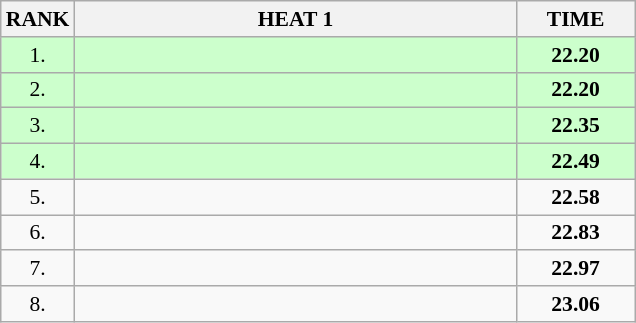<table class="wikitable" style="border-collapse: collapse; font-size: 90%;">
<tr>
<th>RANK</th>
<th style="width: 20em">HEAT 1</th>
<th style="width: 5em">TIME</th>
</tr>
<tr style="background:#ccffcc;">
<td align="center">1.</td>
<td></td>
<td align="center"><strong>22.20</strong></td>
</tr>
<tr style="background:#ccffcc;">
<td align="center">2.</td>
<td></td>
<td align="center"><strong>22.20</strong></td>
</tr>
<tr style="background:#ccffcc;">
<td align="center">3.</td>
<td></td>
<td align="center"><strong>22.35</strong></td>
</tr>
<tr style="background:#ccffcc;">
<td align="center">4.</td>
<td></td>
<td align="center"><strong>22.49</strong></td>
</tr>
<tr>
<td align="center">5.</td>
<td></td>
<td align="center"><strong>22.58</strong></td>
</tr>
<tr>
<td align="center">6.</td>
<td></td>
<td align="center"><strong>22.83</strong></td>
</tr>
<tr>
<td align="center">7.</td>
<td></td>
<td align="center"><strong>22.97</strong></td>
</tr>
<tr>
<td align="center">8.</td>
<td></td>
<td align="center"><strong>23.06</strong></td>
</tr>
</table>
